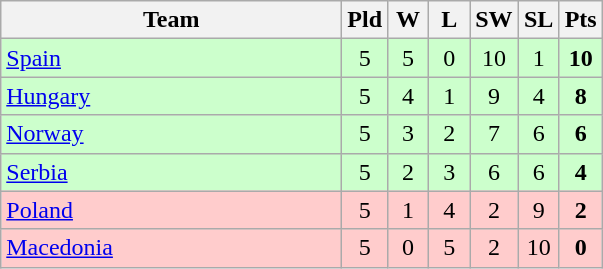<table class=wikitable style="text-align:center">
<tr>
<th width=220>Team</th>
<th width=20>Pld</th>
<th width=20>W</th>
<th width=20>L</th>
<th width=20>SW</th>
<th width=20>SL</th>
<th width=20>Pts</th>
</tr>
<tr style="background:#cfc;">
<td align=left> <a href='#'>Spain</a></td>
<td>5</td>
<td>5</td>
<td>0</td>
<td>10</td>
<td>1</td>
<td><strong>10</strong></td>
</tr>
<tr style="background:#cfc;">
<td align=left> <a href='#'>Hungary</a></td>
<td>5</td>
<td>4</td>
<td>1</td>
<td>9</td>
<td>4</td>
<td><strong>8</strong></td>
</tr>
<tr style="background:#cfc;">
<td align=left> <a href='#'>Norway</a></td>
<td>5</td>
<td>3</td>
<td>2</td>
<td>7</td>
<td>6</td>
<td><strong>6</strong></td>
</tr>
<tr style="background:#cfc;">
<td align=left> <a href='#'>Serbia</a></td>
<td>5</td>
<td>2</td>
<td>3</td>
<td>6</td>
<td>6</td>
<td><strong>4</strong></td>
</tr>
<tr style="background:#fcc;">
<td align=left> <a href='#'>Poland</a></td>
<td>5</td>
<td>1</td>
<td>4</td>
<td>2</td>
<td>9</td>
<td><strong>2</strong></td>
</tr>
<tr style="background:#fcc;">
<td align=left> <a href='#'>Macedonia</a></td>
<td>5</td>
<td>0</td>
<td>5</td>
<td>2</td>
<td>10</td>
<td><strong>0</strong></td>
</tr>
</table>
